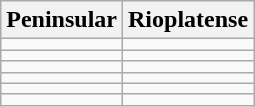<table class="wikitable">
<tr>
<th>Peninsular</th>
<th>Rioplatense</th>
</tr>
<tr>
<td></td>
<td></td>
</tr>
<tr>
<td></td>
<td></td>
</tr>
<tr>
<td></td>
<td></td>
</tr>
<tr>
<td></td>
<td></td>
</tr>
<tr>
<td></td>
<td></td>
</tr>
<tr>
<td></td>
<td></td>
</tr>
</table>
